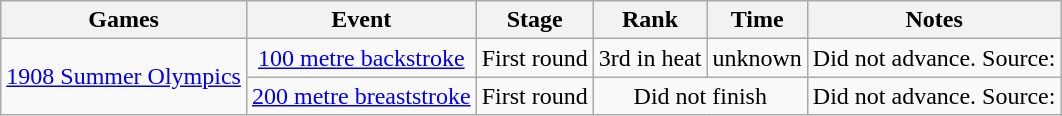<table class="wikitable" style=" text-align:center;">
<tr>
<th>Games</th>
<th>Event</th>
<th>Stage</th>
<th>Rank</th>
<th>Time</th>
<th>Notes</th>
</tr>
<tr>
<td style="white-space: nowrap;" rowspan=2><a href='#'>1908 Summer Olympics</a></td>
<td style="white-space: nowrap;"><a href='#'>100 metre backstroke</a></td>
<td>First round</td>
<td style="white-space: nowrap;">3rd in heat</td>
<td style="white-space: nowrap;">unknown</td>
<td align=left>Did not advance. Source:</td>
</tr>
<tr>
<td style="white-space: nowrap;"><a href='#'>200 metre breaststroke</a></td>
<td>First round</td>
<td style="white-space: nowrap;" colspan=2>Did not finish</td>
<td align=left>Did not advance. Source:</td>
</tr>
</table>
